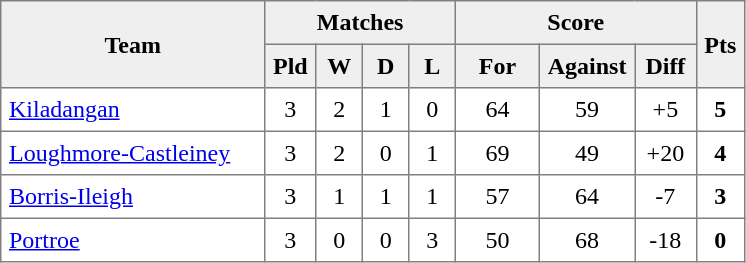<table style=border-collapse:collapse border=1 cellspacing=0 cellpadding=5>
<tr align=center bgcolor=#efefef>
<th rowspan=2 width=165>Team</th>
<th colspan=4>Matches</th>
<th colspan=3>Score</th>
<th rowspan=2width=20>Pts</th>
</tr>
<tr align=center bgcolor=#efefef>
<th width=20>Pld</th>
<th width=20>W</th>
<th width=20>D</th>
<th width=20>L</th>
<th width=45>For</th>
<th width=45>Against</th>
<th width=30>Diff</th>
</tr>
<tr align=center>
<td style="text-align:left;"><a href='#'>Kiladangan</a></td>
<td>3</td>
<td>2</td>
<td>1</td>
<td>0</td>
<td>64</td>
<td>59</td>
<td>+5</td>
<td><strong>5</strong></td>
</tr>
<tr align=center>
<td style="text-align:left;"><a href='#'>Loughmore-Castleiney</a></td>
<td>3</td>
<td>2</td>
<td>0</td>
<td>1</td>
<td>69</td>
<td>49</td>
<td>+20</td>
<td><strong>4</strong></td>
</tr>
<tr align=center>
<td style="text-align:left;"><a href='#'>Borris-Ileigh</a></td>
<td>3</td>
<td>1</td>
<td>1</td>
<td>1</td>
<td>57</td>
<td>64</td>
<td>-7</td>
<td><strong>3</strong></td>
</tr>
<tr align=center>
<td style="text-align:left;"><a href='#'>Portroe</a></td>
<td>3</td>
<td>0</td>
<td>0</td>
<td>3</td>
<td>50</td>
<td>68</td>
<td>-18</td>
<td><strong>0</strong></td>
</tr>
</table>
